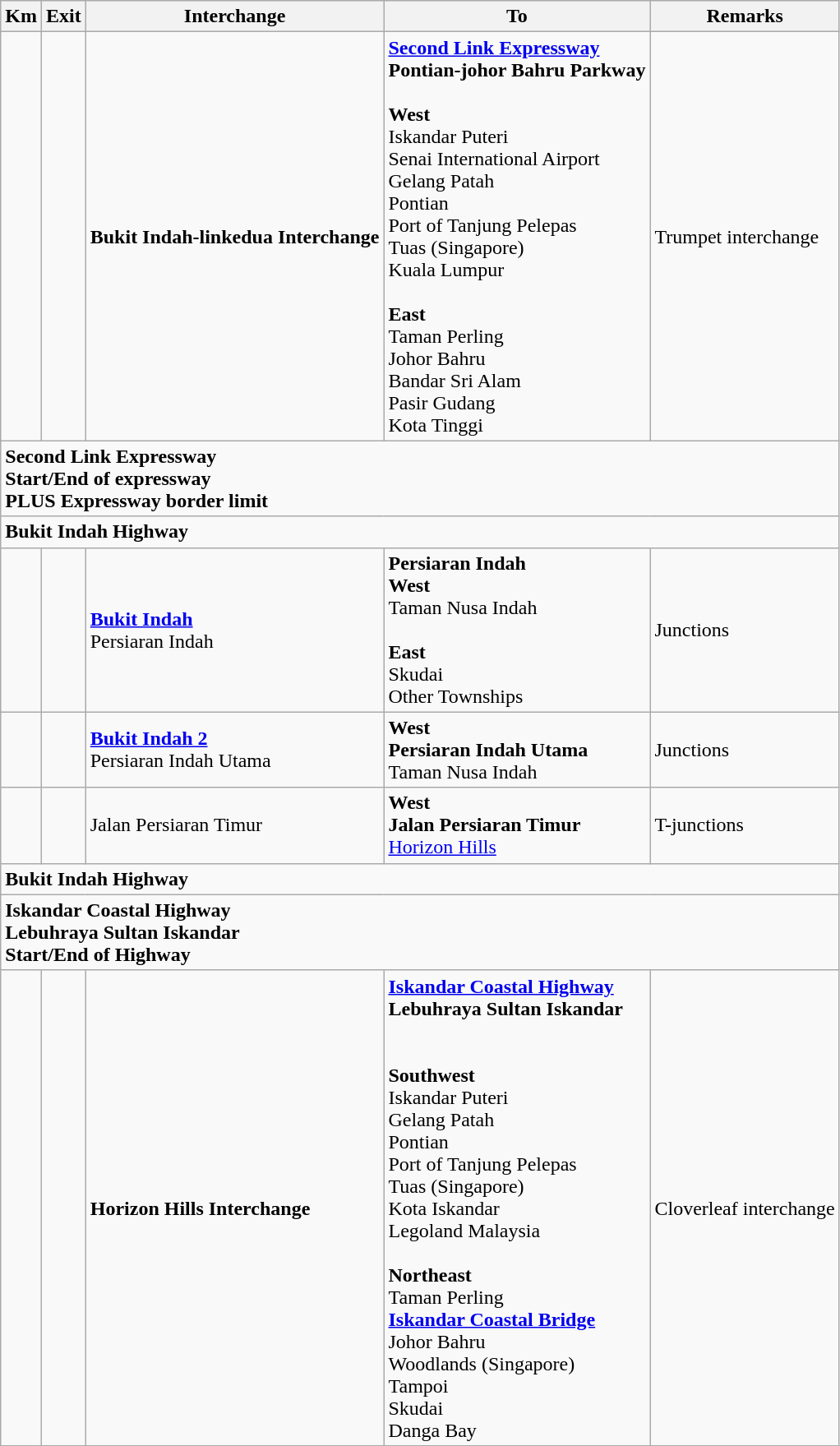<table class="wikitable">
<tr>
<th>Km</th>
<th>Exit</th>
<th>Interchange</th>
<th>To</th>
<th>Remarks</th>
</tr>
<tr>
<td></td>
<td></td>
<td><strong>Bukit Indah-linkedua Interchange</strong></td>
<td>  <strong><a href='#'>Second Link Expressway</a></strong><br><strong>Pontian-johor Bahru Parkway</strong><br><br><strong>West</strong><br>  Iskandar Puteri<br> Senai International Airport <br>  Gelang Patah<br> Pontian<br> Port of Tanjung Pelepas <br>  Tuas (Singapore)<br>  Kuala Lumpur<br><br><strong>East</strong><br> Taman Perling<br> Johor Bahru<br> Bandar Sri Alam<br> Pasir Gudang<br>  Kota Tinggi</td>
<td>Trumpet interchange</td>
</tr>
<tr>
<td style="width:600px" colspan="6" style="text-align:center; background:green;"><strong><span>  Second Link Expressway<br>Start/End of expressway<br>PLUS Expressway border limit</span></strong></td>
</tr>
<tr>
<td style="width:600px" colspan="6" style="text-align:center; background:blue;"><strong><span>Bukit Indah Highway</span></strong></td>
</tr>
<tr>
<td></td>
<td></td>
<td><strong><a href='#'>Bukit Indah</a></strong><br>Persiaran Indah</td>
<td><strong>Persiaran Indah</strong><br><strong>West</strong><br>Taman Nusa Indah<br><br><strong>East</strong><br>Skudai<br>Other Townships</td>
<td>Junctions</td>
</tr>
<tr>
<td></td>
<td></td>
<td><strong><a href='#'>Bukit Indah 2</a></strong><br>Persiaran Indah Utama</td>
<td><strong>West</strong><br><strong>Persiaran Indah Utama</strong><br>Taman Nusa Indah</td>
<td>Junctions</td>
</tr>
<tr>
<td></td>
<td></td>
<td>Jalan Persiaran Timur</td>
<td><strong>West</strong><br><strong>Jalan Persiaran Timur</strong><br><a href='#'>Horizon Hills</a></td>
<td>T-junctions</td>
</tr>
<tr>
<td style="width:600px" colspan="6" style="text-align:center; background:blue;"><strong><span>Bukit Indah Highway</span></strong></td>
</tr>
<tr>
<td style="width:600px" colspan="6" style="text-align:center; background:blue;"><strong><span> Iskandar Coastal Highway<br>Lebuhraya Sultan Iskandar<br>Start/End of Highway</span></strong></td>
</tr>
<tr>
<td></td>
<td></td>
<td><strong>Horizon Hills Interchange</strong></td>
<td> <strong><a href='#'>Iskandar Coastal Highway</a></strong><br><strong>Lebuhraya Sultan Iskandar</strong><br><br><br><strong>Southwest</strong><br> Iskandar Puteri<br> Gelang Patah<br> Pontian<br> Port of Tanjung Pelepas <br>  Tuas (Singapore)<br>Kota Iskandar<br>Legoland Malaysia<br><br><strong>Northeast</strong><br> Taman Perling<br> <strong><a href='#'>Iskandar Coastal Bridge</a></strong><br> Johor Bahru<br> Woodlands (Singapore)<br> Tampoi<br> Skudai<br>Danga Bay</td>
<td>Cloverleaf interchange</td>
</tr>
</table>
